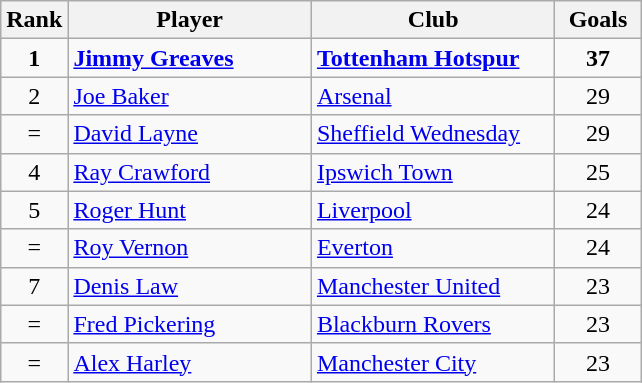<table class="wikitable" style="text-align: left;">
<tr>
<th width=20>Rank</th>
<th width=155>Player</th>
<th width=155>Club</th>
<th width=50>Goals</th>
</tr>
<tr>
<td align=center><strong>1</strong></td>
<td> <strong> <a href='#'>Jimmy Greaves</a> </strong></td>
<td><strong> <a href='#'>Tottenham Hotspur</a> </strong></td>
<td align=center><strong>37</strong></td>
</tr>
<tr>
<td align=center>2</td>
<td> <a href='#'>Joe Baker</a></td>
<td><a href='#'>Arsenal</a></td>
<td align=center>29</td>
</tr>
<tr>
<td align=center>=</td>
<td> <a href='#'>David Layne</a></td>
<td><a href='#'>Sheffield Wednesday</a></td>
<td align=center>29</td>
</tr>
<tr>
<td align=center>4</td>
<td> <a href='#'>Ray Crawford</a></td>
<td><a href='#'>Ipswich Town</a></td>
<td align=center>25</td>
</tr>
<tr>
<td align=center>5</td>
<td> <a href='#'>Roger Hunt</a></td>
<td><a href='#'>Liverpool</a></td>
<td align=center>24</td>
</tr>
<tr>
<td align=center>=</td>
<td> <a href='#'>Roy Vernon</a></td>
<td><a href='#'>Everton</a></td>
<td align=center>24</td>
</tr>
<tr>
<td align=center>7</td>
<td> <a href='#'>Denis Law</a></td>
<td><a href='#'>Manchester United</a></td>
<td align=center>23</td>
</tr>
<tr>
<td align=center>=</td>
<td> <a href='#'>Fred Pickering</a></td>
<td><a href='#'>Blackburn Rovers</a></td>
<td align=center>23</td>
</tr>
<tr>
<td align=center>=</td>
<td> <a href='#'>Alex Harley</a></td>
<td><a href='#'>Manchester City</a></td>
<td align=center>23</td>
</tr>
</table>
